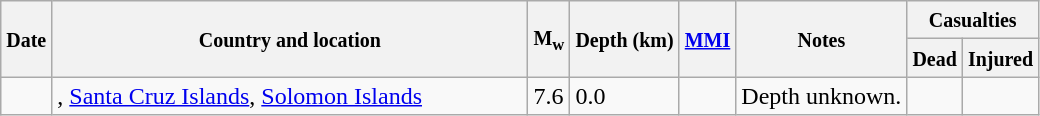<table class="wikitable sortable sort-under" style="border:1px black; margin-left:1em;">
<tr>
<th rowspan="2"><small>Date</small></th>
<th rowspan="2" style="width: 310px"><small>Country and location</small></th>
<th rowspan="2"><small>M<sub>w</sub></small></th>
<th rowspan="2"><small>Depth (km)</small></th>
<th rowspan="2"><small><a href='#'>MMI</a></small></th>
<th rowspan="2" class="unsortable"><small>Notes</small></th>
<th colspan="2"><small>Casualties</small></th>
</tr>
<tr>
<th><small>Dead</small></th>
<th><small>Injured</small></th>
</tr>
<tr>
<td></td>
<td>, <a href='#'>Santa Cruz Islands</a>, <a href='#'>Solomon Islands</a></td>
<td>7.6</td>
<td>0.0</td>
<td></td>
<td>Depth unknown.</td>
<td></td>
<td></td>
</tr>
</table>
